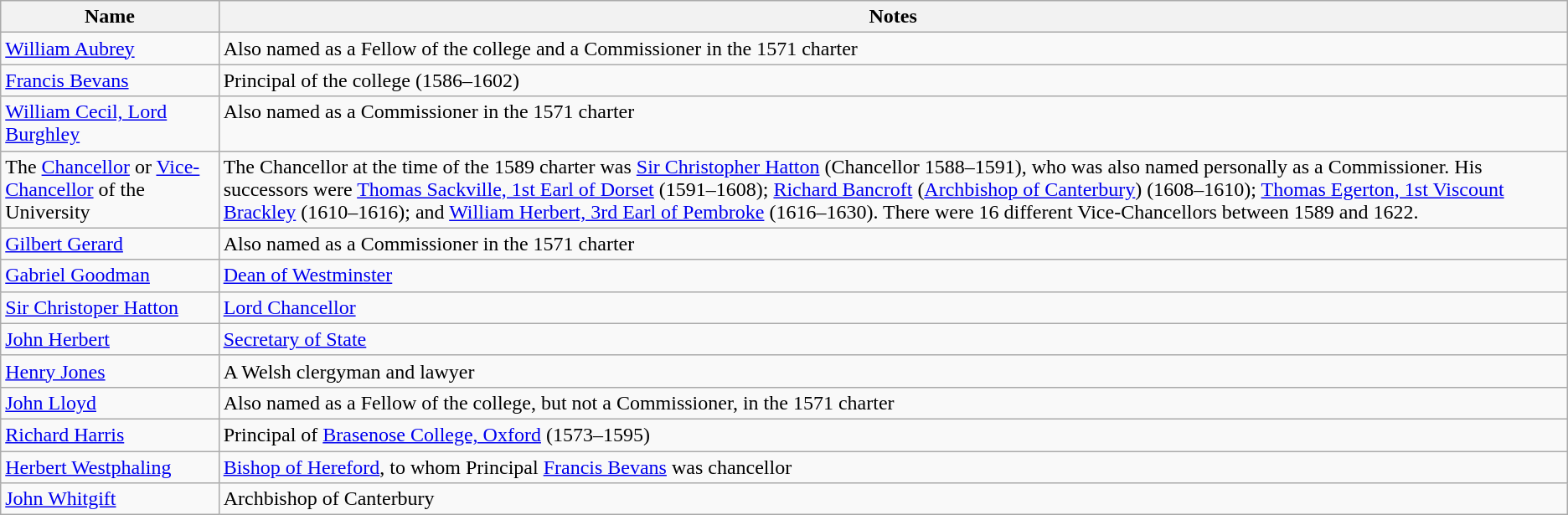<table class="wikitable">
<tr>
<th scope="column">Name</th>
<th scope="column">Notes</th>
</tr>
<tr valign="top">
<td><a href='#'>William Aubrey</a></td>
<td>Also named as a Fellow of the college and a Commissioner in the 1571 charter</td>
</tr>
<tr valign="top">
<td><a href='#'>Francis Bevans</a></td>
<td>Principal of the college (1586–1602)</td>
</tr>
<tr valign="top">
<td><a href='#'>William Cecil, Lord Burghley</a></td>
<td>Also named as a Commissioner in the 1571 charter</td>
</tr>
<tr valign="top">
<td>The <a href='#'>Chancellor</a> or <a href='#'>Vice-Chancellor</a> of the University</td>
<td>The Chancellor at the time of the 1589 charter was <a href='#'>Sir Christopher Hatton</a> (Chancellor 1588–1591), who was also named personally as a Commissioner.  His successors were <a href='#'>Thomas Sackville, 1st Earl of Dorset</a> (1591–1608); <a href='#'>Richard Bancroft</a> (<a href='#'>Archbishop of Canterbury</a>) (1608–1610); <a href='#'>Thomas Egerton, 1st Viscount Brackley</a> (1610–1616); and <a href='#'>William Herbert, 3rd Earl of Pembroke</a> (1616–1630).  There were 16 different Vice-Chancellors between 1589 and 1622.</td>
</tr>
<tr valign="top">
<td><a href='#'>Gilbert Gerard</a></td>
<td>Also named as a Commissioner in the 1571 charter</td>
</tr>
<tr valign="top">
<td><a href='#'>Gabriel Goodman</a></td>
<td><a href='#'>Dean of Westminster</a></td>
</tr>
<tr valign="top">
<td><a href='#'>Sir Christoper Hatton</a></td>
<td><a href='#'>Lord Chancellor</a></td>
</tr>
<tr valign="top">
<td><a href='#'>John Herbert</a></td>
<td><a href='#'>Secretary of State</a></td>
</tr>
<tr valign="top">
<td><a href='#'>Henry Jones</a></td>
<td>A Welsh clergyman and lawyer</td>
</tr>
<tr valign="top">
<td><a href='#'>John Lloyd</a></td>
<td>Also named as a Fellow of the college, but not a Commissioner, in the 1571 charter</td>
</tr>
<tr valign="top">
<td><a href='#'>Richard Harris</a></td>
<td>Principal of <a href='#'>Brasenose College, Oxford</a> (1573–1595)</td>
</tr>
<tr valign="top">
<td><a href='#'>Herbert Westphaling</a></td>
<td><a href='#'>Bishop of Hereford</a>, to whom Principal <a href='#'>Francis Bevans</a> was chancellor</td>
</tr>
<tr valign="top">
<td><a href='#'>John Whitgift</a></td>
<td>Archbishop of Canterbury</td>
</tr>
</table>
